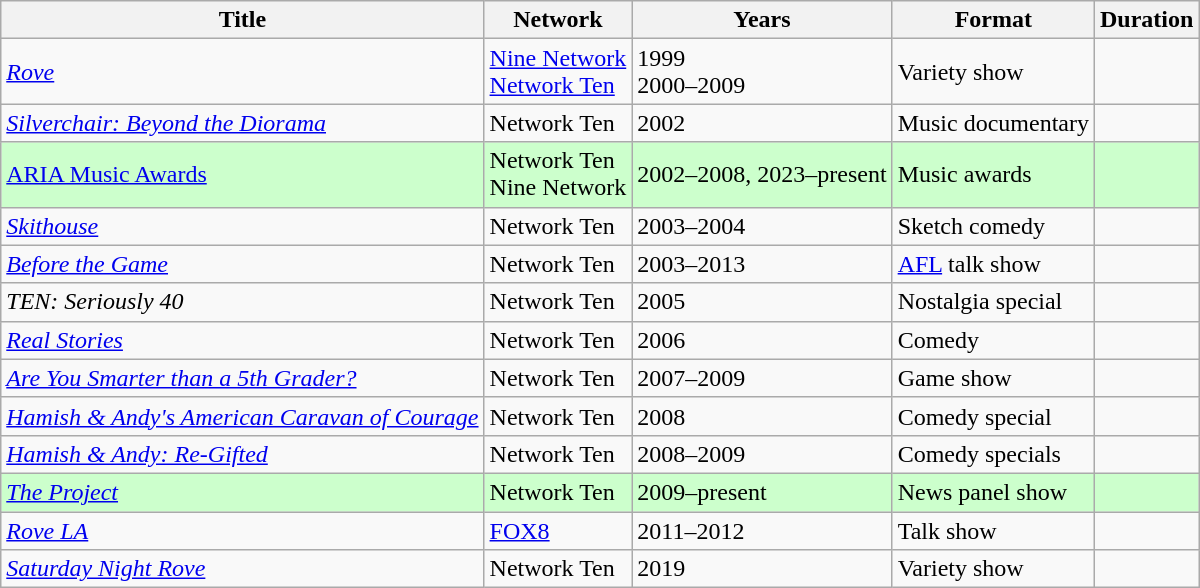<table class="wikitable sortable">
<tr>
<th>Title</th>
<th>Network</th>
<th>Years</th>
<th>Format</th>
<th>Duration</th>
</tr>
<tr>
<td><em><a href='#'>Rove</a></em></td>
<td><a href='#'>Nine Network</a> <br> <a href='#'>Network Ten</a></td>
<td>1999 <br> 2000–2009</td>
<td>Variety show</td>
<td></td>
</tr>
<tr>
<td><em><a href='#'>Silverchair: Beyond the Diorama</a></em></td>
<td>Network Ten</td>
<td>2002</td>
<td>Music documentary</td>
<td></td>
</tr>
<tr style="background: #CCFFCC;">
<td><a href='#'>ARIA Music Awards</a></td>
<td>Network Ten <br> Nine Network</td>
<td>2002–2008, 2023–present</td>
<td>Music awards</td>
<td></td>
</tr>
<tr>
<td><em><a href='#'>Skithouse</a></em></td>
<td>Network Ten</td>
<td>2003–2004</td>
<td>Sketch comedy</td>
<td></td>
</tr>
<tr>
<td><em><a href='#'>Before the Game</a></em></td>
<td>Network Ten</td>
<td>2003–2013</td>
<td><a href='#'>AFL</a> talk show</td>
<td></td>
</tr>
<tr>
<td><em>TEN: Seriously 40</em></td>
<td>Network Ten</td>
<td>2005</td>
<td>Nostalgia special</td>
<td></td>
</tr>
<tr>
<td><em><a href='#'>Real Stories</a></em></td>
<td>Network Ten</td>
<td>2006</td>
<td>Comedy</td>
<td></td>
</tr>
<tr>
<td><em><a href='#'>Are You Smarter than a 5th Grader?</a></em></td>
<td>Network Ten</td>
<td>2007–2009</td>
<td>Game show</td>
<td></td>
</tr>
<tr>
<td><em><a href='#'>Hamish & Andy's American Caravan of Courage</a></em></td>
<td>Network Ten</td>
<td>2008</td>
<td>Comedy special</td>
<td></td>
</tr>
<tr>
<td><em><a href='#'>Hamish & Andy: Re-Gifted</a></em></td>
<td>Network Ten</td>
<td>2008–2009</td>
<td>Comedy specials</td>
<td></td>
</tr>
<tr style="background: #CCFFCC;">
<td><em><a href='#'>The Project</a></em></td>
<td>Network Ten</td>
<td>2009–present</td>
<td>News panel show</td>
<td></td>
</tr>
<tr>
<td><em><a href='#'>Rove LA</a></em></td>
<td><a href='#'>FOX8</a></td>
<td>2011–2012</td>
<td>Talk show</td>
<td></td>
</tr>
<tr>
<td><em><a href='#'>Saturday Night Rove</a></em></td>
<td>Network Ten</td>
<td>2019</td>
<td>Variety show</td>
<td></td>
</tr>
</table>
